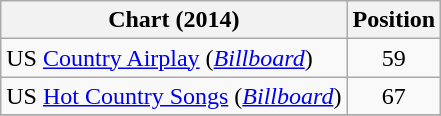<table class="wikitable sortable">
<tr>
<th scope="col">Chart (2014)</th>
<th scope="col">Position</th>
</tr>
<tr>
<td>US <a href='#'>Country Airplay</a> (<em><a href='#'>Billboard</a></em>)</td>
<td align="center">59</td>
</tr>
<tr>
<td>US <a href='#'>Hot Country Songs</a> (<em><a href='#'>Billboard</a></em>)</td>
<td align="center">67</td>
</tr>
<tr>
</tr>
</table>
